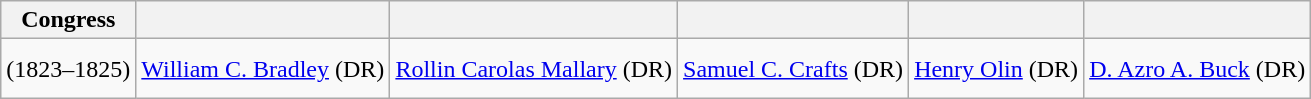<table class=wikitable style="text-align:center">
<tr>
<th>Congress</th>
<th></th>
<th></th>
<th></th>
<th></th>
<th></th>
</tr>
<tr style="height:2.5em">
<td><strong></strong> (1823–1825)</td>
<td><a href='#'>William C. Bradley</a> (DR)</td>
<td><a href='#'>Rollin Carolas Mallary</a> (DR)</td>
<td><a href='#'>Samuel C. Crafts</a> (DR)</td>
<td><a href='#'>Henry Olin</a> (DR)</td>
<td><a href='#'>D. Azro A. Buck</a> (DR)</td>
</tr>
</table>
